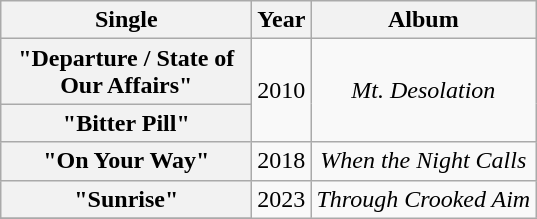<table class="wikitable plainrowheaders" style="text-align:center;">
<tr>
<th style="width:10em;">Single</th>
<th>Year</th>
<th>Album</th>
</tr>
<tr>
<th scope="row">"Departure / State of Our Affairs"</th>
<td rowspan="2">2010</td>
<td rowspan="2"><em>Mt. Desolation</em></td>
</tr>
<tr>
<th scope="row">"Bitter Pill"</th>
</tr>
<tr>
<th scope="row">"On Your Way"</th>
<td>2018</td>
<td><em>When the Night Calls</em></td>
</tr>
<tr>
<th scope="row">"Sunrise"</th>
<td rowspan="2">2023</td>
<td rowspan="2"><em>Through Crooked Aim</em></td>
</tr>
<tr>
</tr>
</table>
